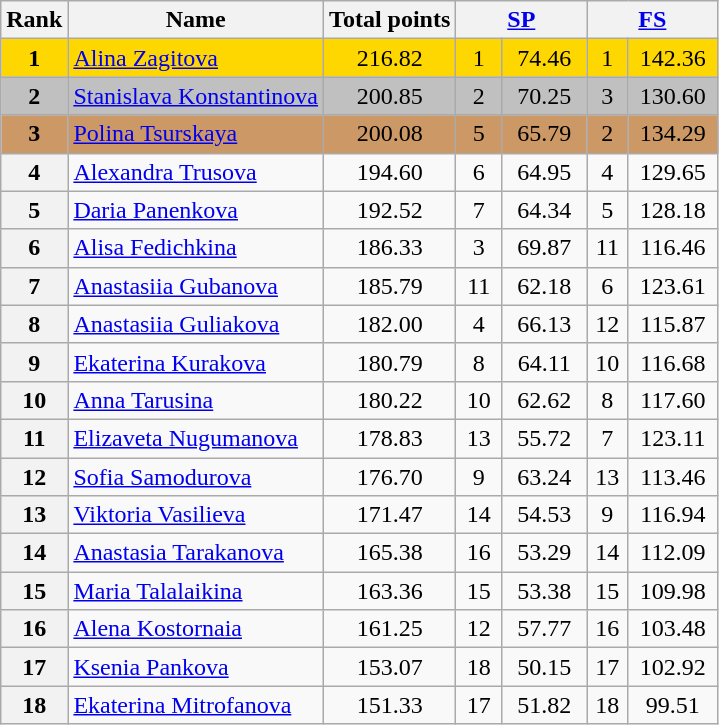<table class="wikitable sortable">
<tr>
<th>Rank</th>
<th>Name</th>
<th>Total points</th>
<th colspan="2" width="80px"><a href='#'>SP</a></th>
<th colspan="2" width="80px"><a href='#'>FS</a></th>
</tr>
<tr bgcolor="gold">
<td align="center"><strong>1</strong></td>
<td><a href='#'>Alina Zagitova</a></td>
<td align="center">216.82</td>
<td align="center">1</td>
<td align="center">74.46</td>
<td align="center">1</td>
<td align="center">142.36</td>
</tr>
<tr bgcolor="silver">
<td align="center"><strong>2</strong></td>
<td><a href='#'>Stanislava Konstantinova</a></td>
<td align="center">200.85</td>
<td align="center">2</td>
<td align="center">70.25</td>
<td align="center">3</td>
<td align="center">130.60</td>
</tr>
<tr bgcolor="cc9966">
<td align="center"><strong>3</strong></td>
<td><a href='#'>Polina Tsurskaya</a></td>
<td align="center">200.08</td>
<td align="center">5</td>
<td align="center">65.79</td>
<td align="center">2</td>
<td align="center">134.29</td>
</tr>
<tr>
<th>4</th>
<td><a href='#'>Alexandra Trusova</a></td>
<td align="center">194.60</td>
<td align="center">6</td>
<td align="center">64.95</td>
<td align="center">4</td>
<td align="center">129.65</td>
</tr>
<tr>
<th>5</th>
<td><a href='#'>Daria Panenkova</a></td>
<td align="center">192.52</td>
<td align="center">7</td>
<td align="center">64.34</td>
<td align="center">5</td>
<td align="center">128.18</td>
</tr>
<tr>
<th>6</th>
<td><a href='#'>Alisa Fedichkina</a></td>
<td align="center">186.33</td>
<td align="center">3</td>
<td align="center">69.87</td>
<td align="center">11</td>
<td align="center">116.46</td>
</tr>
<tr>
<th>7</th>
<td><a href='#'>Anastasiia Gubanova</a></td>
<td align="center">185.79</td>
<td align="center">11</td>
<td align="center">62.18</td>
<td align="center">6</td>
<td align="center">123.61</td>
</tr>
<tr>
<th>8</th>
<td><a href='#'>Anastasiia Guliakova</a></td>
<td align="center">182.00</td>
<td align="center">4</td>
<td align="center">66.13</td>
<td align="center">12</td>
<td align="center">115.87</td>
</tr>
<tr>
<th>9</th>
<td><a href='#'>Ekaterina Kurakova</a></td>
<td align="center">180.79</td>
<td align="center">8</td>
<td align="center">64.11</td>
<td align="center">10</td>
<td align="center">116.68</td>
</tr>
<tr>
<th>10</th>
<td><a href='#'>Anna Tarusina</a></td>
<td align="center">180.22</td>
<td align="center">10</td>
<td align="center">62.62</td>
<td align="center">8</td>
<td align="center">117.60</td>
</tr>
<tr>
<th>11</th>
<td><a href='#'>Elizaveta Nugumanova</a></td>
<td align="center">178.83</td>
<td align="center">13</td>
<td align="center">55.72</td>
<td align="center">7</td>
<td align="center">123.11</td>
</tr>
<tr>
<th>12</th>
<td><a href='#'>Sofia Samodurova</a></td>
<td align="center">176.70</td>
<td align="center">9</td>
<td align="center">63.24</td>
<td align="center">13</td>
<td align="center">113.46</td>
</tr>
<tr>
<th>13</th>
<td><a href='#'>Viktoria Vasilieva</a></td>
<td align="center">171.47</td>
<td align="center">14</td>
<td align="center">54.53</td>
<td align="center">9</td>
<td align="center">116.94</td>
</tr>
<tr>
<th>14</th>
<td><a href='#'>Anastasia Tarakanova</a></td>
<td align="center">165.38</td>
<td align="center">16</td>
<td align="center">53.29</td>
<td align="center">14</td>
<td align="center">112.09</td>
</tr>
<tr>
<th>15</th>
<td><a href='#'>Maria Talalaikina</a></td>
<td align="center">163.36</td>
<td align="center">15</td>
<td align="center">53.38</td>
<td align="center">15</td>
<td align="center">109.98</td>
</tr>
<tr>
<th>16</th>
<td><a href='#'>Alena Kostornaia</a></td>
<td align="center">161.25</td>
<td align="center">12</td>
<td align="center">57.77</td>
<td align="center">16</td>
<td align="center">103.48</td>
</tr>
<tr>
<th>17</th>
<td><a href='#'>Ksenia Pankova</a></td>
<td align="center">153.07</td>
<td align="center">18</td>
<td align="center">50.15</td>
<td align="center">17</td>
<td align="center">102.92</td>
</tr>
<tr>
<th>18</th>
<td><a href='#'>Ekaterina Mitrofanova</a></td>
<td align="center">151.33</td>
<td align="center">17</td>
<td align="center">51.82</td>
<td align="center">18</td>
<td align="center">99.51</td>
</tr>
</table>
